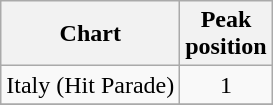<table class="wikitable sortable">
<tr>
<th align="left">Chart</th>
<th align="left">Peak<br>position</th>
</tr>
<tr>
<td align="left">Italy (Hit Parade)</td>
<td align="center">1</td>
</tr>
<tr>
</tr>
</table>
